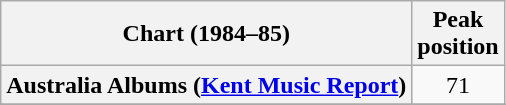<table class="wikitable sortable plainrowheaders" style="text-align:center">
<tr>
<th>Chart (1984–85)</th>
<th>Peak<br>position</th>
</tr>
<tr>
<th scope="row">Australia Albums (<a href='#'>Kent Music Report</a>)</th>
<td align="center">71</td>
</tr>
<tr>
</tr>
<tr>
</tr>
<tr>
</tr>
<tr>
</tr>
<tr>
</tr>
<tr>
</tr>
<tr>
</tr>
<tr>
</tr>
<tr>
</tr>
<tr>
</tr>
</table>
